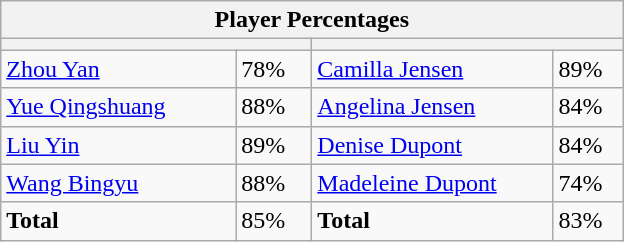<table class="wikitable">
<tr>
<th colspan=4 width=400>Player Percentages</th>
</tr>
<tr>
<th colspan=2 width=200></th>
<th colspan=2 width=200></th>
</tr>
<tr>
<td><a href='#'>Zhou Yan</a></td>
<td>78%</td>
<td><a href='#'>Camilla Jensen</a></td>
<td>89%</td>
</tr>
<tr>
<td><a href='#'>Yue Qingshuang</a></td>
<td>88%</td>
<td><a href='#'>Angelina Jensen</a></td>
<td>84%</td>
</tr>
<tr>
<td><a href='#'>Liu Yin</a></td>
<td>89%</td>
<td><a href='#'>Denise Dupont</a></td>
<td>84%</td>
</tr>
<tr>
<td><a href='#'>Wang Bingyu</a></td>
<td>88%</td>
<td><a href='#'>Madeleine Dupont</a></td>
<td>74%</td>
</tr>
<tr>
<td><strong>Total</strong></td>
<td>85%</td>
<td><strong>Total</strong></td>
<td>83%</td>
</tr>
</table>
